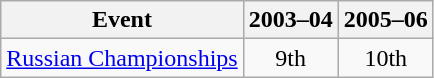<table class="wikitable" style="text-align:center">
<tr>
<th>Event</th>
<th>2003–04</th>
<th>2005–06</th>
</tr>
<tr>
<td align=left><a href='#'>Russian Championships</a></td>
<td>9th</td>
<td>10th</td>
</tr>
</table>
